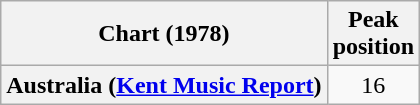<table class="wikitable sortable plainrowheaders" style="text-align:center">
<tr>
<th>Chart (1978)</th>
<th>Peak<br>position</th>
</tr>
<tr>
<th scope="row">Australia (<a href='#'>Kent Music Report</a>)</th>
<td>16</td>
</tr>
</table>
